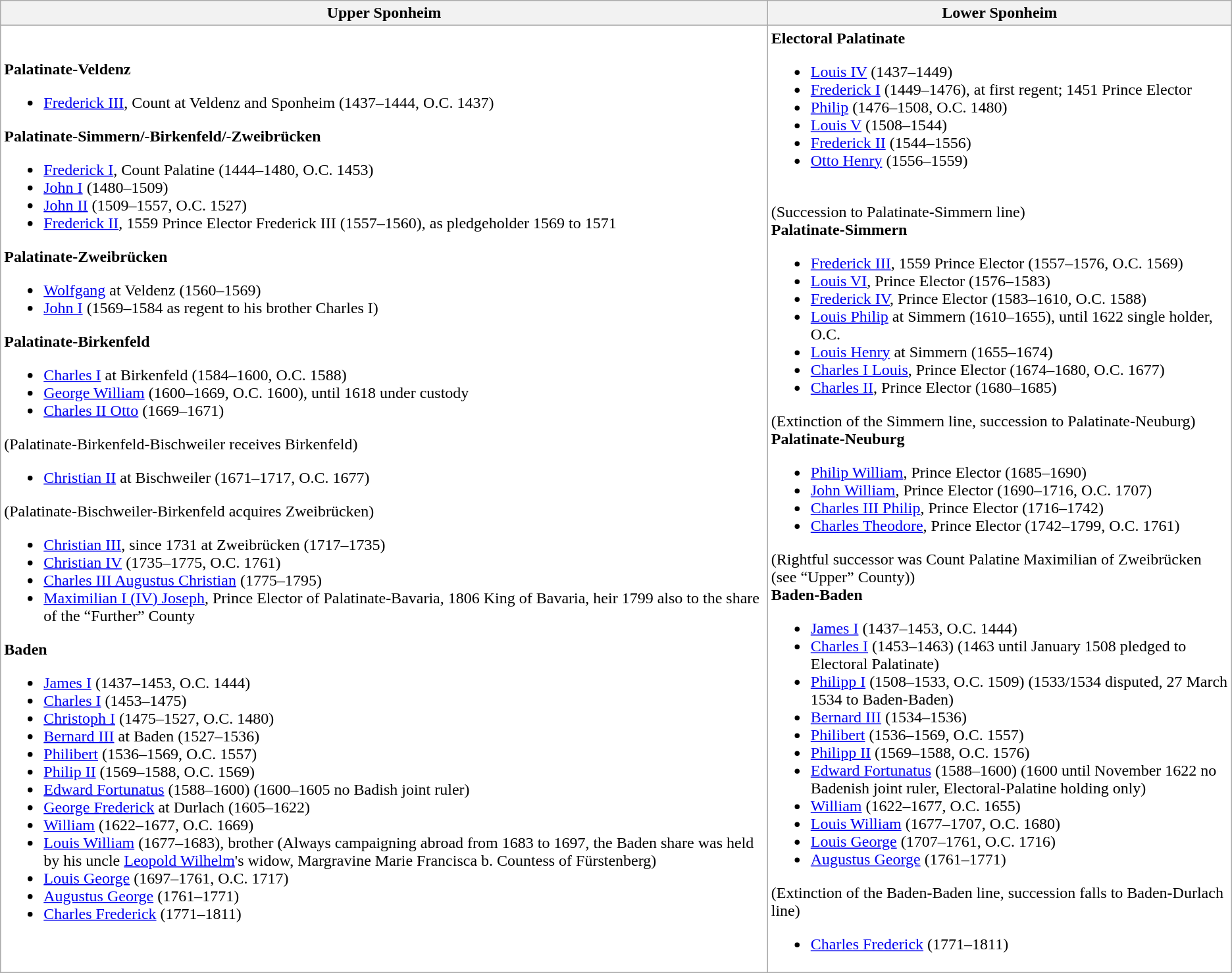<table class="wikitable">
<tr>
<th>Upper Sponheim</th>
<th>Lower Sponheim</th>
</tr>
<tr bgcolor=#fff>
<td><strong>Palatinate-Veldenz</strong><br><ul><li><a href='#'>Frederick III</a>, Count at Veldenz and Sponheim (1437–1444, O.C. 1437)</li></ul><strong>Palatinate-Simmern/-Birkenfeld/-Zweibrücken</strong><ul><li><a href='#'>Frederick I</a>, Count Palatine (1444–1480, O.C. 1453)</li><li><a href='#'>John I</a> (1480–1509)</li><li><a href='#'>John II</a> (1509–1557, O.C. 1527)</li><li><a href='#'>Frederick II</a>, 1559 Prince Elector Frederick III (1557–1560), as pledgeholder 1569 to 1571</li></ul><strong>Palatinate-Zweibrücken</strong><ul><li><a href='#'>Wolfgang</a> at Veldenz (1560–1569)</li><li><a href='#'>John I</a> (1569–1584 as regent to his brother Charles I)</li></ul><strong>Palatinate-Birkenfeld</strong><ul><li><a href='#'>Charles I</a> at Birkenfeld (1584–1600, O.C. 1588)</li><li><a href='#'>George William</a> (1600–1669, O.C. 1600), until 1618 under custody</li><li><a href='#'>Charles II Otto</a> (1669–1671)</li></ul>(Palatinate-Birkenfeld-Bischweiler receives Birkenfeld)<ul><li><a href='#'>Christian II</a> at Bischweiler (1671–1717, O.C. 1677)</li></ul>(Palatinate-Bischweiler-Birkenfeld acquires Zweibrücken)<ul><li><a href='#'>Christian III</a>, since 1731 at Zweibrücken (1717–1735)</li><li><a href='#'>Christian IV</a> (1735–1775, O.C. 1761)</li><li><a href='#'>Charles III Augustus Christian</a> (1775–1795)</li><li><a href='#'>Maximilian I (IV) Joseph</a>, Prince Elector of Palatinate-Bavaria, 1806 King of Bavaria, heir 1799 also to the share of the “Further” County</li></ul><strong>Baden</strong><ul><li><a href='#'>James I</a> (1437–1453, O.C. 1444)</li><li><a href='#'>Charles I</a> (1453–1475)</li><li><a href='#'>Christoph I</a> (1475–1527, O.C. 1480)</li><li><a href='#'>Bernard III</a> at Baden (1527–1536)</li><li><a href='#'>Philibert</a> (1536–1569, O.C. 1557)</li><li><a href='#'>Philip II</a> (1569–1588, O.C. 1569)</li><li><a href='#'>Edward Fortunatus</a> (1588–1600) (1600–1605 no Badish joint ruler)</li><li><a href='#'>George Frederick</a> at Durlach (1605–1622)</li><li><a href='#'>William</a> (1622–1677, O.C. 1669)</li><li><a href='#'>Louis William</a> (1677–1683), brother (Always campaigning abroad from 1683 to 1697, the Baden share was held by his uncle <a href='#'>Leopold Wilhelm</a>'s widow, Margravine Marie Francisca b. Countess of Fürstenberg)</li><li><a href='#'>Louis George</a> (1697–1761, O.C. 1717)</li><li><a href='#'>Augustus George</a> (1761–1771)</li><li><a href='#'>Charles Frederick</a> (1771–1811)</li></ul></td>
<td><strong>Electoral Palatinate</strong><br><ul><li><a href='#'>Louis IV</a> (1437–1449)</li><li><a href='#'>Frederick I</a> (1449–1476), at first regent; 1451 Prince Elector</li><li><a href='#'>Philip</a> (1476–1508, O.C. 1480)</li><li><a href='#'>Louis V</a> (1508–1544)</li><li><a href='#'>Frederick II</a> (1544–1556)</li><li><a href='#'>Otto Henry</a> (1556–1559)</li></ul><br>(Succession to Palatinate-Simmern line)<br><strong>Palatinate-Simmern</strong><ul><li><a href='#'>Frederick III</a>, 1559 Prince Elector (1557–1576, O.C. 1569)</li><li><a href='#'>Louis VI</a>, Prince Elector (1576–1583)</li><li><a href='#'>Frederick IV</a>, Prince Elector (1583–1610, O.C. 1588)</li><li><a href='#'>Louis Philip</a> at Simmern (1610–1655), until 1622 single holder, O.C.</li><li><a href='#'>Louis Henry</a> at Simmern (1655–1674)</li><li><a href='#'>Charles I Louis</a>, Prince Elector (1674–1680, O.C. 1677)</li><li><a href='#'>Charles II</a>, Prince Elector (1680–1685)</li></ul>(Extinction of the Simmern line, succession to Palatinate-Neuburg)<br><strong>Palatinate-Neuburg</strong><ul><li><a href='#'>Philip William</a>, Prince Elector (1685–1690)</li><li><a href='#'>John William</a>, Prince Elector (1690–1716, O.C. 1707)</li><li><a href='#'>Charles III Philip</a>, Prince Elector (1716–1742)</li><li><a href='#'>Charles Theodore</a>, Prince Elector (1742–1799, O.C. 1761)</li></ul>(Rightful successor was Count Palatine Maximilian of Zweibrücken (see “Upper” County))<br><strong>Baden-Baden</strong><ul><li><a href='#'>James I</a> (1437–1453, O.C. 1444)</li><li><a href='#'>Charles I</a> (1453–1463) (1463 until January 1508 pledged to Electoral Palatinate)</li><li><a href='#'>Philipp I</a> (1508–1533, O.C. 1509) (1533/1534 disputed, 27 March 1534 to Baden-Baden)</li><li><a href='#'>Bernard III</a> (1534–1536)</li><li><a href='#'>Philibert</a> (1536–1569, O.C. 1557)</li><li><a href='#'>Philipp II</a> (1569–1588, O.C. 1576)</li><li><a href='#'>Edward Fortunatus</a> (1588–1600) (1600 until November 1622 no Badenish joint ruler, Electoral-Palatine holding only)</li><li><a href='#'>William</a> (1622–1677, O.C. 1655)</li><li><a href='#'>Louis William</a> (1677–1707, O.C. 1680)</li><li><a href='#'>Louis George</a> (1707–1761, O.C. 1716)</li><li><a href='#'>Augustus George</a> (1761–1771)</li></ul>(Extinction of the Baden-Baden line, succession falls to Baden-Durlach line)<ul><li><a href='#'>Charles Frederick</a> (1771–1811)</li></ul></td>
</tr>
</table>
